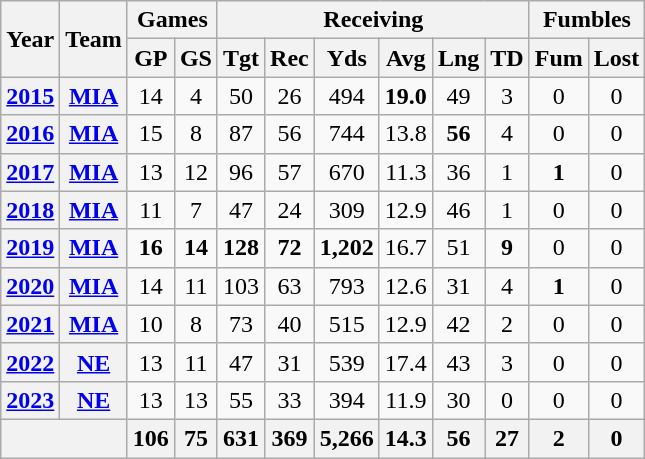<table class=wikitable style="text-align:center;">
<tr>
<th rowspan="2">Year</th>
<th rowspan="2">Team</th>
<th colspan="2">Games</th>
<th colspan="6">Receiving</th>
<th colspan="2">Fumbles</th>
</tr>
<tr>
<th>GP</th>
<th>GS</th>
<th>Tgt</th>
<th>Rec</th>
<th>Yds</th>
<th>Avg</th>
<th>Lng</th>
<th>TD</th>
<th>Fum</th>
<th>Lost</th>
</tr>
<tr>
<th><a href='#'>2015</a></th>
<th><a href='#'>MIA</a></th>
<td>14</td>
<td>4</td>
<td>50</td>
<td>26</td>
<td>494</td>
<td><strong>19.0</strong></td>
<td>49</td>
<td>3</td>
<td>0</td>
<td>0</td>
</tr>
<tr>
<th><a href='#'>2016</a></th>
<th><a href='#'>MIA</a></th>
<td>15</td>
<td>8</td>
<td>87</td>
<td>56</td>
<td>744</td>
<td>13.8</td>
<td><strong>56</strong></td>
<td>4</td>
<td>0</td>
<td>0</td>
</tr>
<tr>
<th><a href='#'>2017</a></th>
<th><a href='#'>MIA</a></th>
<td>13</td>
<td>12</td>
<td>96</td>
<td>57</td>
<td>670</td>
<td>11.3</td>
<td>36</td>
<td>1</td>
<td><strong>1</strong></td>
<td>0</td>
</tr>
<tr>
<th><a href='#'>2018</a></th>
<th><a href='#'>MIA</a></th>
<td>11</td>
<td>7</td>
<td>47</td>
<td>24</td>
<td>309</td>
<td>12.9</td>
<td>46</td>
<td>1</td>
<td>0</td>
<td>0</td>
</tr>
<tr>
<th><a href='#'>2019</a></th>
<th><a href='#'>MIA</a></th>
<td><strong>16</strong></td>
<td><strong>14</strong></td>
<td><strong>128</strong></td>
<td><strong>72</strong></td>
<td><strong>1,202</strong></td>
<td>16.7</td>
<td>51</td>
<td><strong>9</strong></td>
<td>0</td>
<td>0</td>
</tr>
<tr>
<th><a href='#'>2020</a></th>
<th><a href='#'>MIA</a></th>
<td>14</td>
<td>11</td>
<td>103</td>
<td>63</td>
<td>793</td>
<td>12.6</td>
<td>31</td>
<td>4</td>
<td><strong>1</strong></td>
<td>0</td>
</tr>
<tr>
<th><a href='#'>2021</a></th>
<th><a href='#'>MIA</a></th>
<td>10</td>
<td>8</td>
<td>73</td>
<td>40</td>
<td>515</td>
<td>12.9</td>
<td>42</td>
<td>2</td>
<td>0</td>
<td>0</td>
</tr>
<tr>
<th><a href='#'>2022</a></th>
<th><a href='#'>NE</a></th>
<td>13</td>
<td>11</td>
<td>47</td>
<td>31</td>
<td>539</td>
<td>17.4</td>
<td>43</td>
<td>3</td>
<td>0</td>
<td>0</td>
</tr>
<tr>
<th><a href='#'>2023</a></th>
<th><a href='#'>NE</a></th>
<td>13</td>
<td>13</td>
<td>55</td>
<td>33</td>
<td>394</td>
<td>11.9</td>
<td>30</td>
<td>0</td>
<td>0</td>
<td>0</td>
</tr>
<tr>
<th colspan="2"></th>
<th>106</th>
<th>75</th>
<th>631</th>
<th>369</th>
<th>5,266</th>
<th>14.3</th>
<th>56</th>
<th>27</th>
<th>2</th>
<th>0</th>
</tr>
</table>
